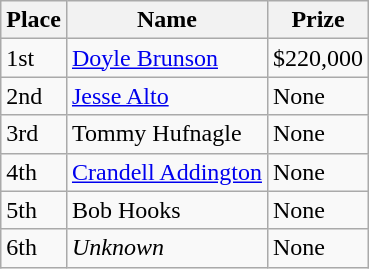<table class="wikitable">
<tr>
<th bgcolor="#FFEBAD">Place</th>
<th bgcolor="#FFEBAD">Name</th>
<th bgcolor="#FFEBAD">Prize</th>
</tr>
<tr>
<td>1st</td>
<td><a href='#'>Doyle Brunson</a></td>
<td>$220,000</td>
</tr>
<tr>
<td>2nd</td>
<td><a href='#'>Jesse Alto</a></td>
<td>None</td>
</tr>
<tr>
<td>3rd</td>
<td>Tommy Hufnagle</td>
<td>None</td>
</tr>
<tr>
<td>4th</td>
<td><a href='#'>Crandell Addington</a></td>
<td>None</td>
</tr>
<tr>
<td>5th</td>
<td>Bob Hooks</td>
<td>None</td>
</tr>
<tr>
<td>6th</td>
<td><em>Unknown</em></td>
<td>None</td>
</tr>
</table>
